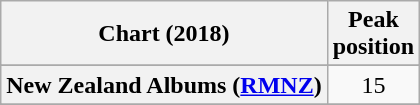<table class="wikitable sortable plainrowheaders" style="text-align:center">
<tr>
<th scope="col">Chart (2018)</th>
<th scope="col">Peak<br>position</th>
</tr>
<tr>
</tr>
<tr>
</tr>
<tr>
</tr>
<tr>
</tr>
<tr>
</tr>
<tr>
</tr>
<tr>
</tr>
<tr>
<th scope="row">New Zealand Albums (<a href='#'>RMNZ</a>)</th>
<td>15</td>
</tr>
<tr>
</tr>
<tr>
</tr>
<tr>
</tr>
<tr>
</tr>
</table>
